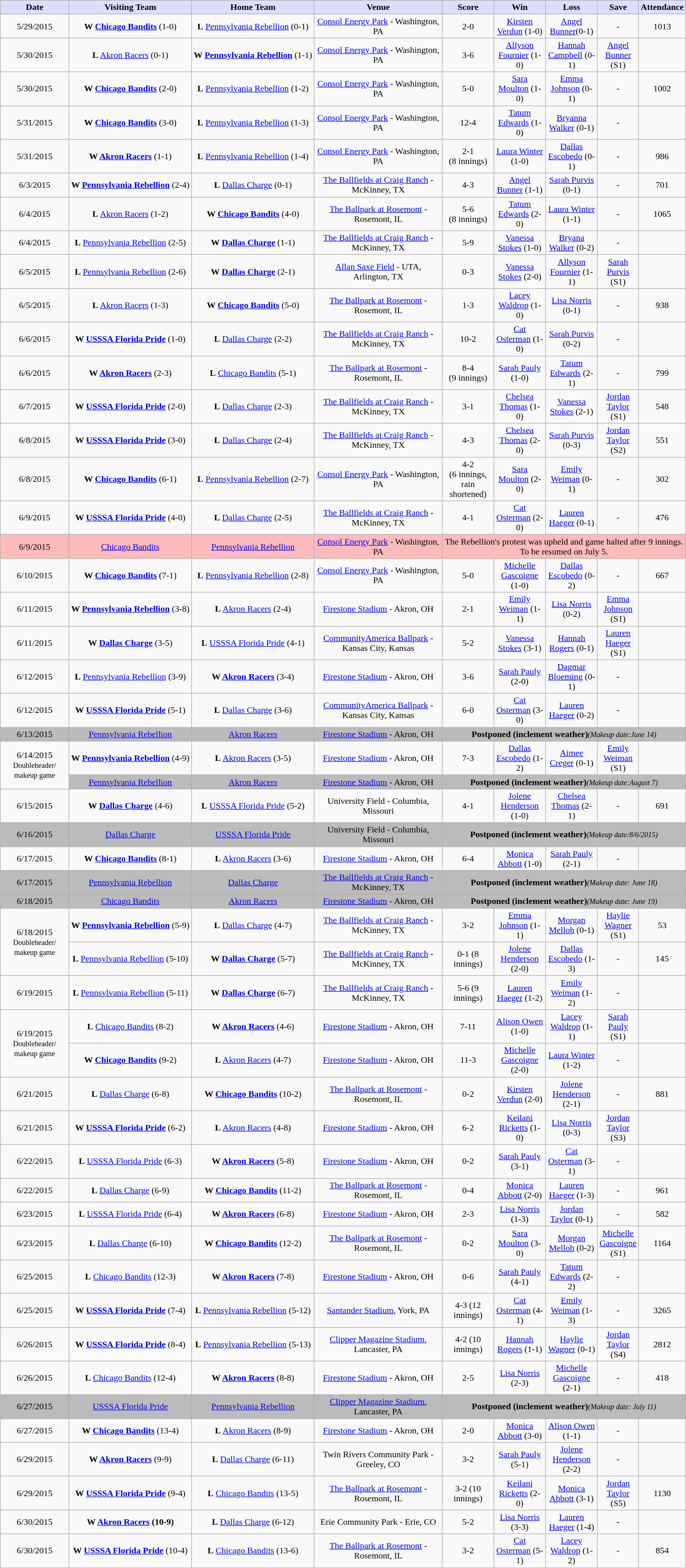<table class="wikitable" style="text-align:center;">
<tr>
<th style="background:#ddf; width:11%;">Date</th>
<th style="background:#ddf; width:21%;">Visiting Team</th>
<th style="background:#ddf; width:21%;">Home Team</th>
<th style="background:#ddf; width:21%;">Venue</th>
<th style="background:#ddf; width:8%;">Score</th>
<th style="background:#ddf; width:8%;">Win</th>
<th style="background:#ddf; width:8%;">Loss</th>
<th style="background:#ddf; width:8%;">Save</th>
<th style="background:#ddf; width:1%;">Attendance</th>
</tr>
<tr>
<td>5/29/2015</td>
<td><strong>W <a href='#'>Chicago Bandits</a></strong> (1-0)</td>
<td><strong>L</strong> <a href='#'>Pennsylvania Rebellion</a> (0-1)</td>
<td><a href='#'>Consol Energy Park</a> - Washington, PA</td>
<td>2-0</td>
<td><a href='#'>Kirsten Verdun</a> (1-0)</td>
<td><a href='#'>Angel Bunner</a>(0-1)</td>
<td>-</td>
<td>1013</td>
</tr>
<tr>
<td>5/30/2015</td>
<td><strong>L</strong> <a href='#'>Akron Racers</a> (0-1)</td>
<td><strong>W <a href='#'>Pennsylvania Rebellion</a></strong> (1-1)</td>
<td><a href='#'>Consol Energy Park</a> - Washington, PA</td>
<td>3-6</td>
<td><a href='#'>Allyson Fournier</a> (1-0)</td>
<td><a href='#'>Hannah Campbell</a> (0-1)</td>
<td><a href='#'>Angel Bunner</a> (S1)</td>
<td></td>
</tr>
<tr>
<td>5/30/2015</td>
<td><strong>W <a href='#'>Chicago Bandits</a></strong> (2-0)</td>
<td><strong>L</strong> <a href='#'>Pennsylvania Rebellion</a> (1-2)</td>
<td><a href='#'>Consol Energy Park</a> - Washington, PA</td>
<td>5-0</td>
<td><a href='#'>Sara Moulton</a> (1-0)</td>
<td><a href='#'>Emma Johnson</a> (0-1)</td>
<td>-</td>
<td>1002</td>
</tr>
<tr>
<td>5/31/2015</td>
<td><strong>W <a href='#'>Chicago Bandits</a></strong> (3-0)</td>
<td><strong>L</strong> <a href='#'>Pennsylvania Rebellion</a> (1-3)</td>
<td><a href='#'>Consol Energy Park</a> - Washington, PA</td>
<td>12-4</td>
<td><a href='#'>Tatum Edwards</a> (1-0)</td>
<td><a href='#'>Bryanna Walker</a> (0-1)</td>
<td>-</td>
<td></td>
</tr>
<tr>
<td>5/31/2015</td>
<td><strong>W <a href='#'>Akron Racers</a></strong> (1-1)</td>
<td><strong>L</strong> <a href='#'>Pennsylvania Rebellion</a> (1-4)</td>
<td><a href='#'>Consol Energy Park</a> - Washington, PA</td>
<td>2-1<br>(8 innings)</td>
<td><a href='#'>Laura Winter</a> (1-0)</td>
<td><a href='#'>Dallas Escobedo</a> (0-1)</td>
<td>-</td>
<td>986</td>
</tr>
<tr>
<td>6/3/2015</td>
<td><strong>W <a href='#'>Pennsylvania Rebellion</a></strong> (2-4)</td>
<td><strong>L</strong> <a href='#'>Dallas Charge</a> (0-1)</td>
<td><a href='#'>The Ballfields at Craig Ranch</a> - McKinney, TX</td>
<td>4-3</td>
<td><a href='#'>Angel Bunner</a> (1-1)</td>
<td><a href='#'>Sarah Purvis</a> (0-1)</td>
<td>-</td>
<td>701</td>
</tr>
<tr>
<td>6/4/2015</td>
<td><strong>L</strong> <a href='#'>Akron Racers</a> (1-2)</td>
<td><strong>W <a href='#'>Chicago Bandits</a></strong> (4-0)</td>
<td><a href='#'>The Ballpark at Rosemont</a> - Rosemont, IL</td>
<td>5-6<br>(8 innings)</td>
<td><a href='#'>Tatum Edwards</a> (2-0)</td>
<td><a href='#'>Laura Winter</a> (1-1)</td>
<td>-</td>
<td>1065</td>
</tr>
<tr>
<td>6/4/2015</td>
<td><strong>L</strong> <a href='#'>Pennsylvania Rebellion</a> (2-5)</td>
<td><strong>W <a href='#'>Dallas Charge</a></strong> (1-1)</td>
<td><a href='#'>The Ballfields at Craig Ranch</a> - McKinney, TX</td>
<td>5-9</td>
<td><a href='#'>Vanessa Stokes</a> (1-0)</td>
<td><a href='#'>Bryana Walker</a> (0-2)</td>
<td>-</td>
<td></td>
</tr>
<tr>
<td>6/5/2015</td>
<td><strong>L</strong> <a href='#'>Pennsylvania Rebellion</a> (2-6)</td>
<td><strong>W <a href='#'>Dallas Charge</a></strong> (2-1)</td>
<td><a href='#'>Allan Saxe Field</a> - UTA, Arlington, TX</td>
<td>0-3</td>
<td><a href='#'>Vanessa Stokes</a> (2-0)</td>
<td><a href='#'>Allyson Fournier</a> (1-1)</td>
<td><a href='#'>Sarah Purvis</a> (S1)</td>
<td></td>
</tr>
<tr>
<td>6/5/2015</td>
<td><strong>L</strong> <a href='#'>Akron Racers</a> (1-3)</td>
<td><strong>W <a href='#'>Chicago Bandits</a></strong> (5-0)</td>
<td><a href='#'>The Ballpark at Rosemont</a> - Rosemont, IL</td>
<td>1-3</td>
<td><a href='#'>Lacey Waldrop</a> (1-0)</td>
<td><a href='#'>Lisa Norris</a> (0-1)</td>
<td>-</td>
<td>938</td>
</tr>
<tr>
<td>6/6/2015</td>
<td><strong>W <a href='#'>USSSA Florida Pride</a></strong> (1-0)</td>
<td><strong>L</strong> <a href='#'>Dallas Charge</a> (2-2)</td>
<td><a href='#'>The Ballfields at Craig Ranch</a> - McKinney, TX</td>
<td>10-2</td>
<td><a href='#'>Cat Osterman</a> (1-0)</td>
<td><a href='#'>Sarah Purvis</a> (0-2)</td>
<td>-</td>
<td></td>
</tr>
<tr>
<td>6/6/2015</td>
<td><strong>W <a href='#'>Akron Racers</a></strong> (2-3)</td>
<td><strong>L</strong> <a href='#'>Chicago Bandits</a> (5-1)</td>
<td><a href='#'>The Ballpark at Rosemont</a> - Rosemont, IL</td>
<td>8-4<br>(9 innings)</td>
<td><a href='#'>Sarah Pauly</a> (1-0)</td>
<td><a href='#'>Tatum Edwards</a> (2-1)</td>
<td>-</td>
<td>799</td>
</tr>
<tr>
<td>6/7/2015</td>
<td><strong>W <a href='#'>USSSA Florida Pride</a></strong> (2-0)</td>
<td><strong>L</strong> <a href='#'>Dallas Charge</a> (2-3)</td>
<td><a href='#'>The Ballfields at Craig Ranch</a> - McKinney, TX</td>
<td>3-1</td>
<td><a href='#'>Chelsea Thomas</a> (1-0)</td>
<td><a href='#'>Vanessa Stokes</a> (2-1)</td>
<td><a href='#'>Jordan Taylor</a> (S1)</td>
<td>548</td>
</tr>
<tr>
<td>6/8/2015</td>
<td><strong>W <a href='#'>USSSA Florida Pride</a></strong> (3-0)</td>
<td><strong>L</strong> <a href='#'>Dallas Charge</a> (2-4)</td>
<td><a href='#'>The Ballfields at Craig Ranch</a> - McKinney, TX</td>
<td>4-3</td>
<td><a href='#'>Chelsea Thomas</a> (2-0)</td>
<td><a href='#'>Sarah Purvis</a> (0-3)</td>
<td><a href='#'>Jordan Taylor</a> (S2)</td>
<td>551</td>
</tr>
<tr>
<td>6/8/2015</td>
<td><strong>W <a href='#'>Chicago Bandits</a></strong> (6-1)</td>
<td><strong>L</strong> <a href='#'>Pennsylvania Rebellion</a> (2-7)</td>
<td><a href='#'>Consol Energy Park</a> - Washington, PA</td>
<td>4-2 <br>(6 innings,<br>rain shortened)</td>
<td><a href='#'>Sara Moulton</a> (2-0)</td>
<td><a href='#'>Emily Weiman</a> (0-1)</td>
<td>-</td>
<td>302</td>
</tr>
<tr>
<td>6/9/2015</td>
<td><strong>W <a href='#'>USSSA Florida Pride</a></strong> (4-0)</td>
<td><strong>L</strong> <a href='#'>Dallas Charge</a> (2-5)</td>
<td><a href='#'>The Ballfields at Craig Ranch</a> - McKinney, TX</td>
<td>4-1</td>
<td><a href='#'>Cat Osterman</a> (2-0)</td>
<td><a href='#'>Lauren Haeger</a> (0-1)</td>
<td>-</td>
<td>476</td>
</tr>
<tr style="background:#fbb">
<td>6/9/2015</td>
<td><a href='#'>Chicago Bandits</a></td>
<td><a href='#'>Pennsylvania Rebellion</a></td>
<td><a href='#'>Consol Energy Park</a> - Washington, PA</td>
<td colspan=5>The Rebellion's protest was upheld and game halted after 9 innings.  To be resumed on July 5.</td>
</tr>
<tr>
<td>6/10/2015</td>
<td><strong>W <a href='#'>Chicago Bandits</a></strong> (7-1)</td>
<td><strong>L</strong> <a href='#'>Pennsylvania Rebellion</a> (2-8)</td>
<td><a href='#'>Consol Energy Park</a> - Washington, PA</td>
<td>5-0</td>
<td><a href='#'>Michelle Gascoigne</a> (1-0)</td>
<td><a href='#'>Dallas Escobedo</a> (0-2)</td>
<td>-</td>
<td>667</td>
</tr>
<tr>
<td>6/11/2015</td>
<td><strong>W <a href='#'>Pennsylvania Rebellion</a></strong> (3-8)</td>
<td><strong>L</strong> <a href='#'>Akron Racers</a> (2-4)</td>
<td><a href='#'>Firestone Stadium</a> - Akron, OH</td>
<td>2-1</td>
<td><a href='#'>Emily Weiman</a> (1-1)</td>
<td><a href='#'>Lisa Norris</a> (0-2)</td>
<td><a href='#'>Emma Johnson</a>  (S1)</td>
<td></td>
</tr>
<tr>
<td>6/11/2015</td>
<td><strong>W <a href='#'>Dallas Charge</a></strong> (3-5)</td>
<td><strong>L</strong> <a href='#'>USSSA Florida Pride</a> (4-1)</td>
<td><a href='#'>CommunityAmerica Ballpark</a> - Kansas City, Kansas</td>
<td>5-2</td>
<td><a href='#'>Vanessa Stokes</a> (3-1)</td>
<td><a href='#'>Hannah Rogers</a> (0-1)</td>
<td><a href='#'>Lauren Haeger</a> (S1)</td>
<td></td>
</tr>
<tr>
<td>6/12/2015</td>
<td><strong>L</strong> <a href='#'>Pennsylvania Rebellion</a> (3-9)</td>
<td><strong> W <a href='#'>Akron Racers</a></strong> (3-4)</td>
<td><a href='#'>Firestone Stadium</a> - Akron, OH</td>
<td>3-6</td>
<td><a href='#'>Sarah Pauly</a> (2-0)</td>
<td><a href='#'>Dagmar Bloeming</a> (0-1)</td>
<td>-</td>
<td></td>
</tr>
<tr>
<td>6/12/2015</td>
<td><strong>W <a href='#'>USSSA Florida Pride</a></strong> (5-1)</td>
<td><strong>L</strong> <a href='#'>Dallas Charge</a> (3-6)</td>
<td><a href='#'>CommunityAmerica Ballpark</a> - Kansas City, Kansas</td>
<td>6-0</td>
<td><a href='#'>Cat Osterman</a> (3-0)</td>
<td><a href='#'>Lauren Haeger</a> (0-2)</td>
<td>-</td>
<td></td>
</tr>
<tr style="background:#bbb">
<td>6/13/2015</td>
<td><a href='#'>Pennsylvania Rebellion</a></td>
<td><a href='#'>Akron Racers</a></td>
<td><a href='#'>Firestone Stadium</a> - Akron, OH</td>
<td colspan="5"><strong>Postponed (inclement weather)</strong><small><em>(Makeup date:June 14)</em></small></td>
</tr>
<tr>
<td rowspan=2>6/14/2015<br><small>Doubleheader/ makeup game</small></td>
<td><strong>W <a href='#'>Pennsylvania Rebellion</a></strong> (4-9)</td>
<td><strong>L</strong> <a href='#'>Akron Racers</a> (3-5)</td>
<td><a href='#'>Firestone Stadium</a> - Akron, OH</td>
<td>7-3</td>
<td><a href='#'>Dallas Escobedo</a> (1-2)</td>
<td><a href='#'>Aimee Creger</a> (0-1)</td>
<td><a href='#'>Emily Weiman</a> (S1)</td>
<td></td>
</tr>
<tr style="background:#bbb">
<td><a href='#'>Pennsylvania Rebellion</a></td>
<td><a href='#'>Akron Racers</a></td>
<td><a href='#'>Firestone Stadium</a> - Akron, OH</td>
<td colspan="5"><strong>Postponed (inclement weather)</strong><small><em>(Makeup date:August 7)</em></small></td>
</tr>
<tr>
<td>6/15/2015</td>
<td><strong>W <a href='#'>Dallas Charge</a></strong> (4-6)</td>
<td><strong>L</strong> <a href='#'>USSSA Florida Pride</a> (5-2)</td>
<td>University Field - Columbia, Missouri</td>
<td>4-1</td>
<td><a href='#'>Jolene Henderson</a> (1-0)</td>
<td><a href='#'>Chelsea Thomas</a> (2-1)</td>
<td>-</td>
<td>691</td>
</tr>
<tr style="background:#bbb">
<td>6/16/2015</td>
<td><a href='#'>Dallas Charge</a></td>
<td><a href='#'>USSSA Florida Pride</a></td>
<td>University Field - Columbia, Missouri</td>
<td colspan="5"><strong>Postponed (inclement weather)</strong><small><em>(Makeup date:8/6/2015)</em></small></td>
</tr>
<tr>
<td>6/17/2015</td>
<td><strong>W <a href='#'>Chicago Bandits</a></strong> (8-1)</td>
<td><strong>L</strong> <a href='#'>Akron Racers</a> (3-6)</td>
<td><a href='#'>Firestone Stadium</a> - Akron, OH</td>
<td>6-4</td>
<td><a href='#'>Monica Abbott</a> (1-0)</td>
<td><a href='#'>Sarah Pauly</a> (2-1)</td>
<td>-</td>
<td></td>
</tr>
<tr style="background:#bbb">
<td>6/17/2015</td>
<td><a href='#'>Pennsylvania Rebellion</a></td>
<td><a href='#'>Dallas Charge</a></td>
<td><a href='#'>The Ballfields at Craig Ranch</a> - McKinney, TX</td>
<td colspan="5"><strong>Postponed (inclement weather)</strong><small><em>(Makeup date: June 18)</em></small></td>
</tr>
<tr style="background:#bbb">
<td>6/18/2015</td>
<td><a href='#'>Chicago Bandits</a></td>
<td><a href='#'>Akron Racers</a></td>
<td><a href='#'>Firestone Stadium</a> - Akron, OH</td>
<td colspan="5"><strong>Postponed (inclement weather)</strong><small><em>(Makeup date: June 19)</em></small></td>
</tr>
<tr>
<td rowspan=2>6/18/2015<br><small>Doubleheader/ makeup game</small></td>
<td><strong>W <a href='#'>Pennsylvania Rebellion</a></strong> (5-9)</td>
<td><strong>L</strong> <a href='#'>Dallas Charge</a> (4-7)</td>
<td><a href='#'>The Ballfields at Craig Ranch</a> - McKinney, TX</td>
<td>3-2</td>
<td><a href='#'>Emma Johnson</a> (1-1)</td>
<td><a href='#'>Morgan Melloh</a> (0-1)</td>
<td><a href='#'>Haylie Wagner</a> (S1)</td>
<td>53</td>
</tr>
<tr>
<td><strong>L</strong> <a href='#'>Pennsylvania Rebellion</a> (5-10)</td>
<td><strong>W <a href='#'>Dallas Charge</a></strong> (5-7)</td>
<td><a href='#'>The Ballfields at Craig Ranch</a> - McKinney, TX</td>
<td>0-1 (8 innings)</td>
<td><a href='#'>Jolene Henderson</a> (2-0)</td>
<td><a href='#'>Dallas Escobedo</a> (1-3)</td>
<td>-</td>
<td>145</td>
</tr>
<tr>
<td>6/19/2015</td>
<td><strong>L</strong> <a href='#'>Pennsylvania Rebellion</a> (5-11)</td>
<td><strong>W <a href='#'>Dallas Charge</a></strong> (6-7)</td>
<td><a href='#'>The Ballfields at Craig Ranch</a> - McKinney, TX</td>
<td>5-6 (9 innings)</td>
<td><a href='#'>Lauren Haeger</a> (1-2)</td>
<td><a href='#'>Emily Weiman</a> (1-2)</td>
<td>-</td>
<td></td>
</tr>
<tr>
<td rowspan=2>6/19/2015<br><small>Doubleheader/ makeup game</small></td>
<td><strong>L</strong> <a href='#'>Chicago Bandits</a> (8-2)</td>
<td><strong>W <a href='#'>Akron Racers</a></strong> (4-6)</td>
<td><a href='#'>Firestone Stadium</a> - Akron, OH</td>
<td>7-11</td>
<td><a href='#'>Alison Owen</a> (1-0)</td>
<td><a href='#'>Lacey Waldrop</a> (1-1)</td>
<td><a href='#'>Sarah Pauly</a> (S1)</td>
<td></td>
</tr>
<tr>
<td><strong>W <a href='#'>Chicago Bandits</a></strong> (9-2)</td>
<td><strong>L</strong> <a href='#'>Akron Racers</a> (4-7)</td>
<td><a href='#'>Firestone Stadium</a> - Akron, OH</td>
<td>11-3</td>
<td><a href='#'>Michelle Gascoigne</a> (2-0)</td>
<td><a href='#'>Laura Winter</a>	(1-2)</td>
<td>-</td>
<td></td>
</tr>
<tr>
<td>6/21/2015</td>
<td><strong>L</strong> <a href='#'>Dallas Charge</a> (6-8)</td>
<td><strong>W <a href='#'>Chicago Bandits</a></strong> (10-2)</td>
<td><a href='#'>The Ballpark at Rosemont</a> - Rosemont, IL</td>
<td>0-2</td>
<td><a href='#'>Kirsten Verdun</a> (2-0)</td>
<td><a href='#'>Jolene Henderson</a> (2-1)</td>
<td>-</td>
<td>881</td>
</tr>
<tr>
<td>6/21/2015</td>
<td><strong>W <a href='#'>USSSA Florida Pride</a></strong> (6-2)</td>
<td><strong>L</strong> <a href='#'>Akron Racers</a> (4-8)</td>
<td><a href='#'>Firestone Stadium</a> - Akron, OH</td>
<td>6-2</td>
<td><a href='#'>Keilani Ricketts</a> (1-0)</td>
<td><a href='#'>Lisa Norris</a> (0-3)</td>
<td><a href='#'>Jordan Taylor</a> (S3)</td>
<td></td>
</tr>
<tr>
<td>6/22/2015</td>
<td><strong>L</strong> <a href='#'>USSSA Florida Pride</a> (6-3)</td>
<td><strong>W <a href='#'>Akron Racers</a></strong> (5-8)</td>
<td><a href='#'>Firestone Stadium</a> - Akron, OH</td>
<td>0-2</td>
<td><a href='#'>Sarah Pauly</a> (3-1)</td>
<td><a href='#'>Cat Osterman</a> (3-1)</td>
<td>-</td>
<td></td>
</tr>
<tr>
<td>6/22/2015</td>
<td><strong>L</strong> <a href='#'>Dallas Charge</a> (6-9)</td>
<td><strong>W <a href='#'>Chicago Bandits</a></strong> (11-2)</td>
<td><a href='#'>The Ballpark at Rosemont</a> - Rosemont, IL</td>
<td>0-4</td>
<td><a href='#'>Monica Abbott</a> (2-0)</td>
<td><a href='#'>Lauren Haeger</a> (1-3)</td>
<td>-</td>
<td>961</td>
</tr>
<tr>
<td>6/23/2015</td>
<td><strong>L</strong> <a href='#'>USSSA Florida Pride</a> (6-4)</td>
<td><strong>W <a href='#'>Akron Racers</a></strong> (6-8)</td>
<td><a href='#'>Firestone Stadium</a> - Akron, OH</td>
<td>2-3</td>
<td><a href='#'>Lisa Norris</a> (1-3)</td>
<td><a href='#'>Jordan Taylor</a> (0-1)</td>
<td>-</td>
<td>582</td>
</tr>
<tr>
<td>6/23/2015</td>
<td><strong>L</strong> <a href='#'>Dallas Charge</a> (6-10)</td>
<td><strong>W <a href='#'>Chicago Bandits</a></strong> (12-2)</td>
<td><a href='#'>The Ballpark at Rosemont</a> - Rosemont, IL</td>
<td>0-2</td>
<td><a href='#'>Sara Moulton</a> (3-0)</td>
<td><a href='#'>Morgan Melloh</a> (0-2)</td>
<td><a href='#'>Michelle Gascoigne</a> (S1)</td>
<td>1164</td>
</tr>
<tr>
<td>6/25/2015</td>
<td><strong>L</strong> <a href='#'>Chicago Bandits</a> (12-3)</td>
<td><strong>W <a href='#'>Akron Racers</a></strong> (7-8)</td>
<td><a href='#'>Firestone Stadium</a> - Akron, OH</td>
<td>0-6</td>
<td><a href='#'>Sarah Pauly</a> (4-1)</td>
<td><a href='#'>Tatum Edwards</a> (2-2)</td>
<td>-</td>
<td></td>
</tr>
<tr>
<td>6/25/2015</td>
<td><strong>W <a href='#'>USSSA Florida Pride</a></strong> (7-4)</td>
<td><strong>L</strong> <a href='#'>Pennsylvania Rebellion</a> (5-12)</td>
<td><a href='#'>Santander Stadium</a>, York, PA</td>
<td>4-3 (12 innings)</td>
<td><a href='#'>Cat Osterman</a> (4-1)</td>
<td><a href='#'>Emily Weiman</a> (1-3)</td>
<td>-</td>
<td>3265</td>
</tr>
<tr>
<td>6/26/2015</td>
<td><strong>W <a href='#'>USSSA Florida Pride</a></strong> (8-4)</td>
<td><strong>L</strong> <a href='#'>Pennsylvania Rebellion</a> (5-13)</td>
<td><a href='#'>Clipper Magazine Stadium</a>, Lancaster, PA</td>
<td>4-2 (10 innings)</td>
<td><a href='#'>Hannah Rogers</a> (1-1)</td>
<td><a href='#'>Haylie Wagner</a> (0-1)</td>
<td><a href='#'>Jordan Taylor</a> (S4)</td>
<td>2812</td>
</tr>
<tr>
<td>6/26/2015</td>
<td><strong>L</strong> <a href='#'>Chicago Bandits</a> (12-4)</td>
<td><strong>W <a href='#'>Akron Racers</a></strong> (8-8)</td>
<td><a href='#'>Firestone Stadium</a> - Akron, OH</td>
<td>2-5</td>
<td><a href='#'>Lisa Norris</a> (2-3)</td>
<td><a href='#'>Michelle Gascoigne</a> (2-1)</td>
<td>-</td>
<td>418</td>
</tr>
<tr style="background:#bbb">
<td>6/27/2015</td>
<td><a href='#'>USSSA Florida Pride</a></td>
<td><a href='#'>Pennsylvania Rebellion</a></td>
<td><a href='#'>Clipper Magazine Stadium</a>, Lancaster, PA</td>
<td colspan="5"><strong>Postponed (inclement weather)</strong><small><em>(Makeup date: July 11)</em></small></td>
</tr>
<tr>
<td>6/27/2015</td>
<td><strong>W <a href='#'>Chicago Bandits</a></strong> (13-4)</td>
<td><strong>L</strong> <a href='#'>Akron Racers</a> (8-9)</td>
<td><a href='#'>Firestone Stadium</a> - Akron, OH</td>
<td>2-0</td>
<td><a href='#'>Monica Abbott</a> (3-0)</td>
<td><a href='#'>Alison Owen</a> (1-1)</td>
<td>-</td>
<td></td>
</tr>
<tr>
<td>6/29/2015</td>
<td><strong>W <a href='#'>Akron Racers</a></strong> (9-9)</td>
<td><strong>L</strong> <a href='#'>Dallas Charge</a> (6-11)</td>
<td>Twin Rivers Community Park - Greeley, CO</td>
<td>3-2</td>
<td><a href='#'>Sarah Pauly</a> (5-1)</td>
<td><a href='#'>Jolene Henderson</a> (2-2)</td>
<td>-</td>
<td></td>
</tr>
<tr>
<td>6/29/2015</td>
<td><strong>W <a href='#'>USSSA Florida Pride</a></strong> (9-4)</td>
<td><strong>L</strong> <a href='#'>Chicago Bandits</a> (13-5)</td>
<td><a href='#'>The Ballpark at Rosemont</a> - Rosemont, IL</td>
<td>3-2 (10 innings)</td>
<td><a href='#'>Keilani Ricketts</a> (2-0)</td>
<td><a href='#'>Monica Abbott</a> (3-1)</td>
<td><a href='#'>Jordan Taylor</a> (S5)</td>
<td>1130</td>
</tr>
<tr>
<td>6/30/2015</td>
<td><strong>W <a href='#'>Akron Racers</a> (10-9)</strong></td>
<td><strong>L</strong> <a href='#'>Dallas Charge</a> (6-12)</td>
<td>Erie Community Park - Erie, CO</td>
<td>5-2</td>
<td><a href='#'>Lisa Norris</a> (3-3)</td>
<td><a href='#'>Lauren Haeger</a> (1-4)</td>
<td>-</td>
</tr>
<tr>
<td>6/30/2015</td>
<td><strong>W <a href='#'>USSSA Florida Pride</a></strong> (10-4)</td>
<td><strong>L</strong> <a href='#'>Chicago Bandits</a> (13-6)</td>
<td><a href='#'>The Ballpark at Rosemont</a> - Rosemont, IL</td>
<td>3-2</td>
<td><a href='#'>Cat Osterman</a> (5-1)</td>
<td><a href='#'>Lacey Waldrop</a> (1-2)</td>
<td>-</td>
<td>854</td>
</tr>
</table>
